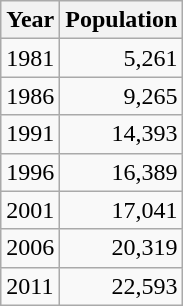<table class="wikitable">
<tr>
<th>Year</th>
<th>Population</th>
</tr>
<tr>
<td>1981</td>
<td align=right>5,261</td>
</tr>
<tr>
<td>1986</td>
<td align=right>9,265</td>
</tr>
<tr>
<td>1991</td>
<td align=right>14,393</td>
</tr>
<tr>
<td>1996</td>
<td align=right>16,389</td>
</tr>
<tr>
<td>2001</td>
<td align=right>17,041</td>
</tr>
<tr>
<td>2006</td>
<td align=right>20,319</td>
</tr>
<tr>
<td>2011</td>
<td align=right>22,593</td>
</tr>
</table>
